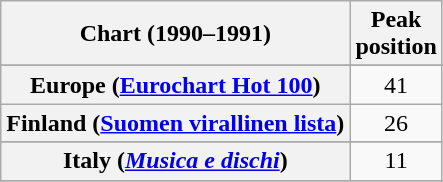<table class="wikitable sortable plainrowheaders" style="text-align:center">
<tr>
<th>Chart (1990–1991)</th>
<th>Peak<br>position</th>
</tr>
<tr>
</tr>
<tr>
</tr>
<tr>
</tr>
<tr>
</tr>
<tr>
</tr>
<tr>
<th scope="row">Europe (<a href='#'>Eurochart Hot 100</a>)</th>
<td>41</td>
</tr>
<tr>
<th scope="row">Finland (<a href='#'>Suomen virallinen lista</a>)</th>
<td>26</td>
</tr>
<tr>
</tr>
<tr>
</tr>
<tr>
<th scope="row">Italy (<em><a href='#'>Musica e dischi</a></em>)</th>
<td>11</td>
</tr>
<tr>
</tr>
<tr>
</tr>
<tr>
</tr>
<tr>
</tr>
<tr>
</tr>
<tr>
</tr>
<tr>
</tr>
</table>
